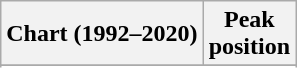<table class="wikitable sortable plainrowheaders" style="text-align:center">
<tr>
<th scope="col">Chart (1992–2020)</th>
<th scope="col">Peak<br>position</th>
</tr>
<tr>
</tr>
<tr>
</tr>
<tr>
</tr>
</table>
